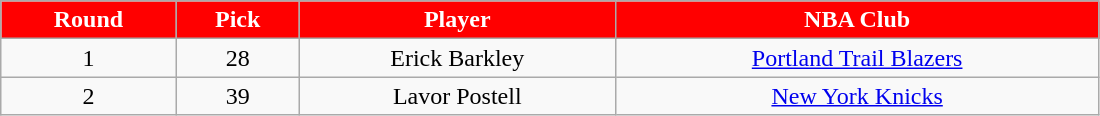<table class="wikitable" style="width:58%;">
<tr style="text-align:center; background:red; color:#FFFFFF;">
<td><strong>Round</strong></td>
<td><strong>Pick</strong></td>
<td><strong>Player</strong></td>
<td><strong>NBA Club</strong></td>
</tr>
<tr style="text-align:center;" bgcolor="">
<td>1</td>
<td>28</td>
<td>Erick Barkley</td>
<td><a href='#'>Portland Trail Blazers</a></td>
</tr>
<tr style="text-align:center;" bgcolor="">
<td>2</td>
<td>39</td>
<td>Lavor Postell</td>
<td><a href='#'>New York Knicks</a></td>
</tr>
</table>
